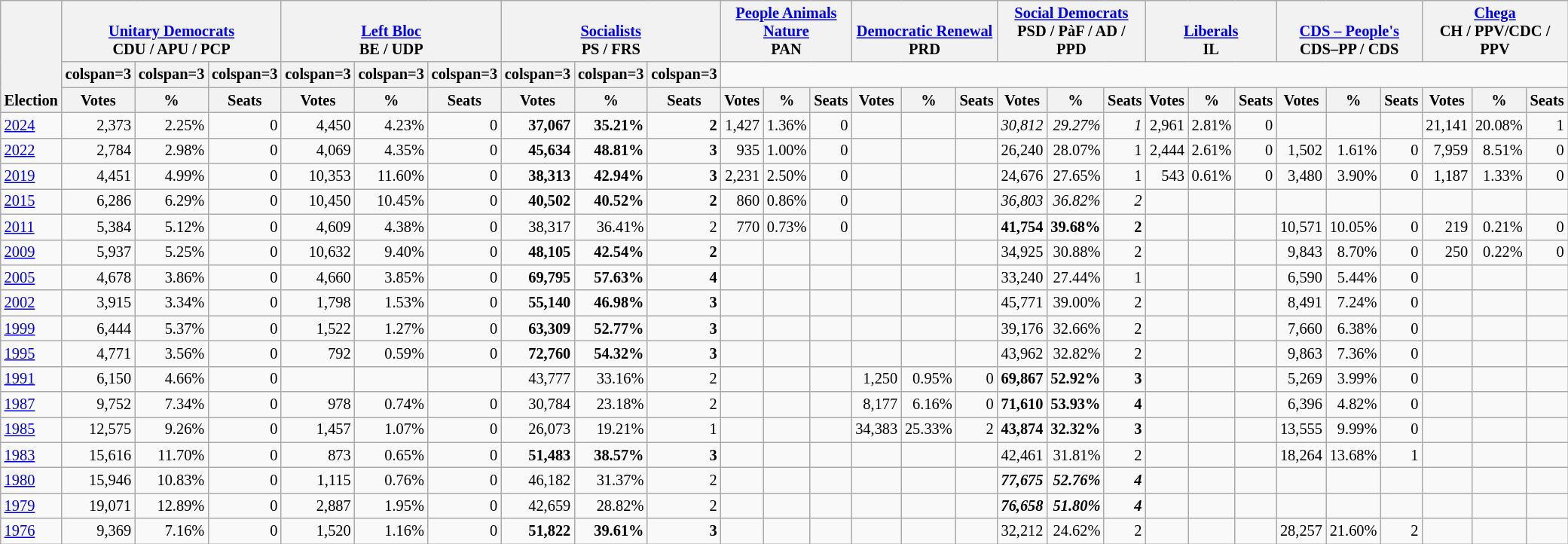<table class="wikitable" border="1" style="font-size:85%; text-align:right;">
<tr>
<th style="text-align:left;" valign=bottom rowspan=3>Election</th>
<th valign=bottom colspan=3><a href='#'>Unitary Democrats</a><br>CDU / APU / PCP</th>
<th valign=bottom colspan=3><a href='#'>Left Bloc</a><br>BE / UDP</th>
<th valign=bottom colspan=3><a href='#'>Socialists</a><br>PS / FRS</th>
<th valign=bottom colspan=3><a href='#'>People Animals Nature</a><br>PAN</th>
<th valign=bottom colspan=3><a href='#'>Democratic Renewal</a><br>PRD</th>
<th valign=bottom colspan=3><a href='#'>Social Democrats</a><br>PSD / PàF / AD / PPD</th>
<th valign=bottom colspan=3><a href='#'>Liberals</a><br>IL</th>
<th valign=bottom colspan=3><a href='#'>CDS – People's</a><br>CDS–PP / CDS</th>
<th valign=bottom colspan=3><a href='#'>Chega</a><br>CH / PPV/CDC / PPV</th>
</tr>
<tr>
<th>colspan=3 </th>
<th>colspan=3 </th>
<th>colspan=3 </th>
<th>colspan=3 </th>
<th>colspan=3 </th>
<th>colspan=3 </th>
<th>colspan=3 </th>
<th>colspan=3 </th>
<th>colspan=3 </th>
</tr>
<tr>
<th>Votes</th>
<th>%</th>
<th>Seats</th>
<th>Votes</th>
<th>%</th>
<th>Seats</th>
<th>Votes</th>
<th>%</th>
<th>Seats</th>
<th>Votes</th>
<th>%</th>
<th>Seats</th>
<th>Votes</th>
<th>%</th>
<th>Seats</th>
<th>Votes</th>
<th>%</th>
<th>Seats</th>
<th>Votes</th>
<th>%</th>
<th>Seats</th>
<th>Votes</th>
<th>%</th>
<th>Seats</th>
<th>Votes</th>
<th>%</th>
<th>Seats</th>
</tr>
<tr>
<td align=left><a href='#'>2024</a></td>
<td>2,373</td>
<td>2.25%</td>
<td>0</td>
<td>4,450</td>
<td>4.23%</td>
<td>0</td>
<td><strong>37,067</strong></td>
<td><strong>35.21%</strong></td>
<td><strong>2</strong></td>
<td>1,427</td>
<td>1.36%</td>
<td>0</td>
<td></td>
<td></td>
<td></td>
<td><em>30,812</em></td>
<td><em>29.27%</em></td>
<td><em>1</em></td>
<td>2,961</td>
<td>2.81%</td>
<td>0</td>
<td></td>
<td></td>
<td></td>
<td>21,141</td>
<td>20.08%</td>
<td>1</td>
</tr>
<tr>
<td align=left><a href='#'>2022</a></td>
<td>2,784</td>
<td>2.98%</td>
<td>0</td>
<td>4,069</td>
<td>4.35%</td>
<td>0</td>
<td><strong>45,634</strong></td>
<td><strong>48.81%</strong></td>
<td><strong>3</strong></td>
<td>935</td>
<td>1.00%</td>
<td>0</td>
<td></td>
<td></td>
<td></td>
<td>26,240</td>
<td>28.07%</td>
<td>1</td>
<td>2,444</td>
<td>2.61%</td>
<td>0</td>
<td>1,502</td>
<td>1.61%</td>
<td>0</td>
<td>7,959</td>
<td>8.51%</td>
<td>0</td>
</tr>
<tr>
<td align=left><a href='#'>2019</a></td>
<td>4,451</td>
<td>4.99%</td>
<td>0</td>
<td>10,353</td>
<td>11.60%</td>
<td>0</td>
<td><strong>38,313</strong></td>
<td><strong>42.94%</strong></td>
<td><strong>3</strong></td>
<td>2,231</td>
<td>2.50%</td>
<td>0</td>
<td></td>
<td></td>
<td></td>
<td>24,676</td>
<td>27.65%</td>
<td>1</td>
<td>543</td>
<td>0.61%</td>
<td>0</td>
<td>3,480</td>
<td>3.90%</td>
<td>0</td>
<td>1,187</td>
<td>1.33%</td>
<td>0</td>
</tr>
<tr>
<td align=left><a href='#'>2015</a></td>
<td>6,286</td>
<td>6.29%</td>
<td>0</td>
<td>10,450</td>
<td>10.45%</td>
<td>0</td>
<td><strong>40,502</strong></td>
<td><strong>40.52%</strong></td>
<td><strong>2</strong></td>
<td>860</td>
<td>0.86%</td>
<td>0</td>
<td></td>
<td></td>
<td></td>
<td><em>36,803</em></td>
<td><em>36.82%</em></td>
<td><em>2</em></td>
<td></td>
<td></td>
<td></td>
<td></td>
<td></td>
<td></td>
<td></td>
<td></td>
<td></td>
</tr>
<tr>
<td align=left><a href='#'>2011</a></td>
<td>5,384</td>
<td>5.12%</td>
<td>0</td>
<td>4,609</td>
<td>4.38%</td>
<td>0</td>
<td>38,317</td>
<td>36.41%</td>
<td>2</td>
<td>770</td>
<td>0.73%</td>
<td>0</td>
<td></td>
<td></td>
<td></td>
<td><strong>41,754</strong></td>
<td><strong>39.68%</strong></td>
<td><strong>2</strong></td>
<td></td>
<td></td>
<td></td>
<td>10,571</td>
<td>10.05%</td>
<td>0</td>
<td>219</td>
<td>0.21%</td>
<td>0</td>
</tr>
<tr>
<td align=left><a href='#'>2009</a></td>
<td>5,937</td>
<td>5.25%</td>
<td>0</td>
<td>10,632</td>
<td>9.40%</td>
<td>0</td>
<td><strong>48,105</strong></td>
<td><strong>42.54%</strong></td>
<td><strong>2</strong></td>
<td></td>
<td></td>
<td></td>
<td></td>
<td></td>
<td></td>
<td>34,925</td>
<td>30.88%</td>
<td>2</td>
<td></td>
<td></td>
<td></td>
<td>9,843</td>
<td>8.70%</td>
<td>0</td>
<td>250</td>
<td>0.22%</td>
<td>0</td>
</tr>
<tr>
<td align=left><a href='#'>2005</a></td>
<td>4,678</td>
<td>3.86%</td>
<td>0</td>
<td>4,660</td>
<td>3.85%</td>
<td>0</td>
<td><strong>69,795</strong></td>
<td><strong>57.63%</strong></td>
<td><strong>4</strong></td>
<td></td>
<td></td>
<td></td>
<td></td>
<td></td>
<td></td>
<td>33,240</td>
<td>27.44%</td>
<td>1</td>
<td></td>
<td></td>
<td></td>
<td>6,590</td>
<td>5.44%</td>
<td>0</td>
<td></td>
<td></td>
<td></td>
</tr>
<tr>
<td align=left><a href='#'>2002</a></td>
<td>3,915</td>
<td>3.34%</td>
<td>0</td>
<td>1,798</td>
<td>1.53%</td>
<td>0</td>
<td><strong>55,140</strong></td>
<td><strong>46.98%</strong></td>
<td><strong>3</strong></td>
<td></td>
<td></td>
<td></td>
<td></td>
<td></td>
<td></td>
<td>45,771</td>
<td>39.00%</td>
<td>2</td>
<td></td>
<td></td>
<td></td>
<td>8,491</td>
<td>7.24%</td>
<td>0</td>
<td></td>
<td></td>
<td></td>
</tr>
<tr>
<td align=left><a href='#'>1999</a></td>
<td>6,444</td>
<td>5.37%</td>
<td>0</td>
<td>1,522</td>
<td>1.27%</td>
<td>0</td>
<td><strong>63,309</strong></td>
<td><strong>52.77%</strong></td>
<td><strong>3</strong></td>
<td></td>
<td></td>
<td></td>
<td></td>
<td></td>
<td></td>
<td>39,176</td>
<td>32.66%</td>
<td>2</td>
<td></td>
<td></td>
<td></td>
<td>7,660</td>
<td>6.38%</td>
<td>0</td>
<td></td>
<td></td>
<td></td>
</tr>
<tr>
<td align=left><a href='#'>1995</a></td>
<td>4,771</td>
<td>3.56%</td>
<td>0</td>
<td>792</td>
<td>0.59%</td>
<td>0</td>
<td><strong>72,760</strong></td>
<td><strong>54.32%</strong></td>
<td><strong>3</strong></td>
<td></td>
<td></td>
<td></td>
<td></td>
<td></td>
<td></td>
<td>43,962</td>
<td>32.82%</td>
<td>2</td>
<td></td>
<td></td>
<td></td>
<td>9,863</td>
<td>7.36%</td>
<td>0</td>
<td></td>
<td></td>
<td></td>
</tr>
<tr>
<td align=left><a href='#'>1991</a></td>
<td>6,150</td>
<td>4.66%</td>
<td>0</td>
<td></td>
<td></td>
<td></td>
<td>43,777</td>
<td>33.16%</td>
<td>2</td>
<td></td>
<td></td>
<td></td>
<td>1,250</td>
<td>0.95%</td>
<td>0</td>
<td><strong>69,867</strong></td>
<td><strong>52.92%</strong></td>
<td><strong>3</strong></td>
<td></td>
<td></td>
<td></td>
<td>5,269</td>
<td>3.99%</td>
<td>0</td>
<td></td>
<td></td>
<td></td>
</tr>
<tr>
<td align=left><a href='#'>1987</a></td>
<td>9,752</td>
<td>7.34%</td>
<td>0</td>
<td>978</td>
<td>0.74%</td>
<td>0</td>
<td>30,784</td>
<td>23.18%</td>
<td>2</td>
<td></td>
<td></td>
<td></td>
<td>8,177</td>
<td>6.16%</td>
<td>0</td>
<td><strong>71,610</strong></td>
<td><strong>53.93%</strong></td>
<td><strong>4</strong></td>
<td></td>
<td></td>
<td></td>
<td>6,396</td>
<td>4.82%</td>
<td>0</td>
<td></td>
<td></td>
<td></td>
</tr>
<tr>
<td align=left><a href='#'>1985</a></td>
<td>12,575</td>
<td>9.26%</td>
<td>0</td>
<td>1,457</td>
<td>1.07%</td>
<td>0</td>
<td>26,073</td>
<td>19.21%</td>
<td>1</td>
<td></td>
<td></td>
<td></td>
<td>34,383</td>
<td>25.33%</td>
<td>2</td>
<td><strong>43,874</strong></td>
<td><strong>32.32%</strong></td>
<td><strong>3</strong></td>
<td></td>
<td></td>
<td></td>
<td>13,555</td>
<td>9.99%</td>
<td>0</td>
<td></td>
<td></td>
<td></td>
</tr>
<tr>
<td align=left><a href='#'>1983</a></td>
<td>15,616</td>
<td>11.70%</td>
<td>0</td>
<td>873</td>
<td>0.65%</td>
<td>0</td>
<td><strong>51,483</strong></td>
<td><strong>38.57%</strong></td>
<td><strong>3</strong></td>
<td></td>
<td></td>
<td></td>
<td></td>
<td></td>
<td></td>
<td>42,461</td>
<td>31.81%</td>
<td>2</td>
<td></td>
<td></td>
<td></td>
<td>18,264</td>
<td>13.68%</td>
<td>1</td>
<td></td>
<td></td>
<td></td>
</tr>
<tr>
<td align=left><a href='#'>1980</a></td>
<td>15,946</td>
<td>10.83%</td>
<td>0</td>
<td>1,115</td>
<td>0.76%</td>
<td>0</td>
<td>46,182</td>
<td>31.37%</td>
<td>2</td>
<td></td>
<td></td>
<td></td>
<td></td>
<td></td>
<td></td>
<td><strong><em>77,675</em></strong></td>
<td><strong><em>52.76%</em></strong></td>
<td><strong><em>4</em></strong></td>
<td></td>
<td></td>
<td></td>
<td></td>
<td></td>
<td></td>
<td></td>
<td></td>
<td></td>
</tr>
<tr>
<td align=left><a href='#'>1979</a></td>
<td>19,071</td>
<td>12.89%</td>
<td>0</td>
<td>2,887</td>
<td>1.95%</td>
<td>0</td>
<td>42,659</td>
<td>28.82%</td>
<td>2</td>
<td></td>
<td></td>
<td></td>
<td></td>
<td></td>
<td></td>
<td><strong><em>76,658</em></strong></td>
<td><strong><em>51.80%</em></strong></td>
<td><strong><em>4</em></strong></td>
<td></td>
<td></td>
<td></td>
<td></td>
<td></td>
<td></td>
<td></td>
<td></td>
<td></td>
</tr>
<tr>
<td align=left><a href='#'>1976</a></td>
<td>9,369</td>
<td>7.16%</td>
<td>0</td>
<td>1,520</td>
<td>1.16%</td>
<td>0</td>
<td><strong>51,822</strong></td>
<td><strong>39.61%</strong></td>
<td><strong>3</strong></td>
<td></td>
<td></td>
<td></td>
<td></td>
<td></td>
<td></td>
<td>32,212</td>
<td>24.62%</td>
<td>2</td>
<td></td>
<td></td>
<td></td>
<td>28,257</td>
<td>21.60%</td>
<td>2</td>
<td></td>
<td></td>
<td></td>
</tr>
</table>
